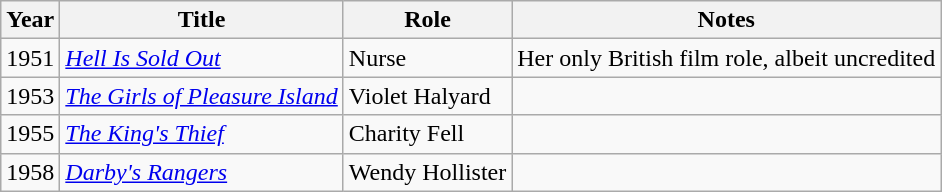<table class="wikitable sortable plainrowheaders">
<tr>
<th scope="col">Year</th>
<th scope="col">Title</th>
<th scope="col">Role</th>
<th scope="col">Notes</th>
</tr>
<tr>
<td>1951</td>
<td><em><a href='#'>Hell Is Sold Out</a></em></td>
<td>Nurse</td>
<td>Her only British film role, albeit uncredited</td>
</tr>
<tr>
<td>1953</td>
<td><em><a href='#'>The Girls of Pleasure Island</a></em></td>
<td>Violet Halyard</td>
<td></td>
</tr>
<tr>
<td>1955</td>
<td><em><a href='#'>The King's Thief</a></em></td>
<td>Charity Fell</td>
<td></td>
</tr>
<tr>
<td>1958</td>
<td><em><a href='#'>Darby's Rangers</a></em></td>
<td>Wendy Hollister</td>
<td></td>
</tr>
</table>
